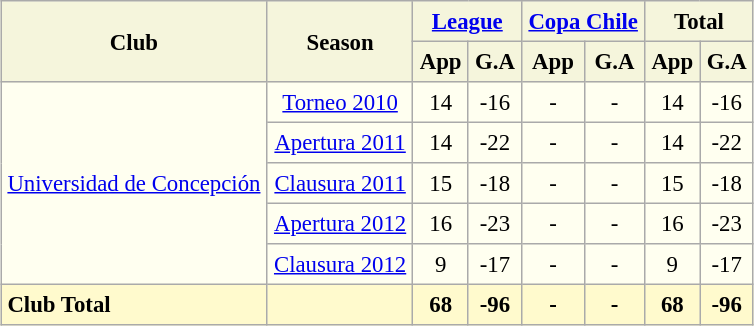<table border=1 align=center cellpadding=4 cellspacing=2 style="background: ivory; font-size: 95%; border: 1px #aaaaaa solid; border-collapse: collapse; clear:center">
<tr style="background:beige">
<th rowspan="2">Club</th>
<th rowspan="2">Season</th>
<th colspan="2"><a href='#'>League</a></th>
<th colspan="2"><a href='#'>Copa Chile</a></th>
<th colspan="2">Total</th>
</tr>
<tr style="background:beige">
<th>App</th>
<th>G.A</th>
<th>App</th>
<th>G.A</th>
<th>App</th>
<th>G.A</th>
</tr>
<tr>
<td rowspan="5"><a href='#'>Universidad de Concepción</a></td>
<td align="center"><a href='#'>Torneo 2010</a></td>
<td align="center">14</td>
<td align="center">-16</td>
<td align="center">-</td>
<td align="center">-</td>
<td align="center">14</td>
<td align="center">-16</td>
</tr>
<tr>
<td align="center"><a href='#'>Apertura 2011</a></td>
<td align="center">14</td>
<td align="center">-22</td>
<td align="center">-</td>
<td align="center">-</td>
<td align="center">14</td>
<td align="center">-22</td>
</tr>
<tr>
<td align="center"><a href='#'>Clausura 2011</a></td>
<td align="center">15</td>
<td align="center">-18</td>
<td align="center">-</td>
<td align="center">-</td>
<td align="center">15</td>
<td align="center">-18</td>
</tr>
<tr>
<td align="center"><a href='#'>Apertura 2012</a></td>
<td align="center">16</td>
<td align="center">-23</td>
<td align="center">-</td>
<td align="center">-</td>
<td align="center">16</td>
<td align="center">-23</td>
</tr>
<tr>
<td align="center"><a href='#'>Clausura 2012</a></td>
<td align="center">9</td>
<td align="center">-17</td>
<td align="center">-</td>
<td align="center">-</td>
<td align="center">9</td>
<td align="center">-17</td>
</tr>
<tr style="background:lemonchiffon">
<th colspan="1" align="left">Club Total</th>
<th></th>
<th>68</th>
<th>-96</th>
<th>-</th>
<th>-</th>
<th>68</th>
<th>-96</th>
</tr>
</table>
